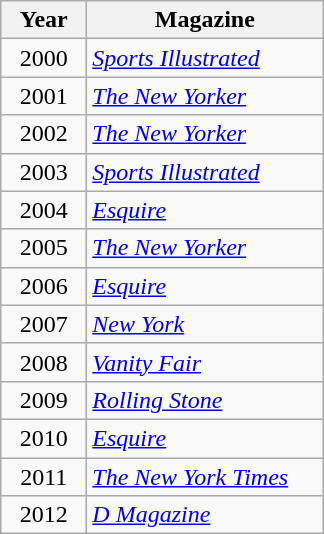<table class="sortable wikitable plainrowheaders">
<tr>
<th scope="col" style="width:50px;">Year</th>
<th scope="col" style="width:150px;">Magazine</th>
</tr>
<tr>
<td align="center">2000</td>
<td><em><a href='#'>Sports Illustrated</a></em></td>
</tr>
<tr>
<td align="center">2001</td>
<td><em><a href='#'>The New Yorker</a></em></td>
</tr>
<tr>
<td align="center">2002</td>
<td><em><a href='#'>The New Yorker</a></em></td>
</tr>
<tr>
<td align="center">2003</td>
<td><em><a href='#'>Sports Illustrated</a></em></td>
</tr>
<tr>
<td align="center">2004</td>
<td><em><a href='#'>Esquire</a></em></td>
</tr>
<tr>
<td align="center">2005</td>
<td><em><a href='#'>The New Yorker</a></em></td>
</tr>
<tr>
<td align="center">2006</td>
<td><em><a href='#'>Esquire</a></em></td>
</tr>
<tr>
<td align="center">2007</td>
<td><em><a href='#'>New York</a></em></td>
</tr>
<tr>
<td align="center">2008</td>
<td><em><a href='#'>Vanity Fair</a></em></td>
</tr>
<tr>
<td align="center">2009</td>
<td><em><a href='#'>Rolling Stone</a></em></td>
</tr>
<tr>
<td align="center">2010</td>
<td><em><a href='#'>Esquire</a></em></td>
</tr>
<tr>
<td align="center">2011</td>
<td><em><a href='#'>The New York Times</a></em></td>
</tr>
<tr>
<td align="center">2012</td>
<td><em><a href='#'>D Magazine</a></em></td>
</tr>
</table>
